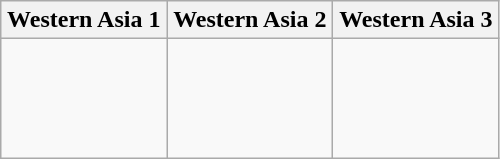<table class="wikitable">
<tr>
<th width=33%>Western Asia 1</th>
<th width=33%>Western Asia 2</th>
<th width=33%>Western Asia 3</th>
</tr>
<tr>
<td valign=top><br><br>
<br>
<br>
</td>
<td valign=top><br><br>
<br>
<s></s></td>
<td valign=top><br><br>
<br>
</td>
</tr>
</table>
